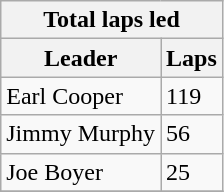<table class="wikitable">
<tr>
<th colspan=2>Total laps led</th>
</tr>
<tr>
<th>Leader</th>
<th>Laps</th>
</tr>
<tr>
<td>Earl Cooper</td>
<td>119</td>
</tr>
<tr>
<td>Jimmy Murphy</td>
<td>56</td>
</tr>
<tr>
<td>Joe Boyer</td>
<td>25</td>
</tr>
<tr>
</tr>
</table>
